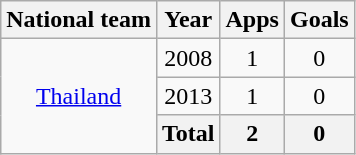<table class="wikitable" style="text-align:center">
<tr>
<th>National team</th>
<th>Year</th>
<th>Apps</th>
<th>Goals</th>
</tr>
<tr>
<td rowspan="3" valign="center"><a href='#'>Thailand</a></td>
<td>2008</td>
<td>1</td>
<td>0</td>
</tr>
<tr>
<td>2013</td>
<td>1</td>
<td>0</td>
</tr>
<tr>
<th>Total</th>
<th>2</th>
<th>0</th>
</tr>
</table>
